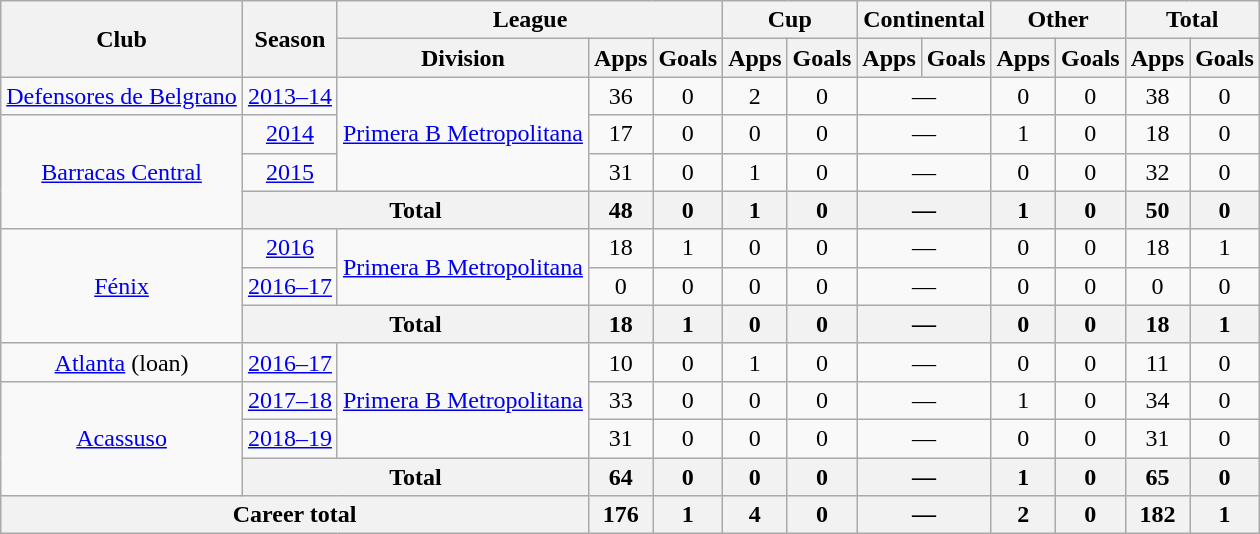<table class="wikitable" style="text-align:center">
<tr>
<th rowspan="2">Club</th>
<th rowspan="2">Season</th>
<th colspan="3">League</th>
<th colspan="2">Cup</th>
<th colspan="2">Continental</th>
<th colspan="2">Other</th>
<th colspan="2">Total</th>
</tr>
<tr>
<th>Division</th>
<th>Apps</th>
<th>Goals</th>
<th>Apps</th>
<th>Goals</th>
<th>Apps</th>
<th>Goals</th>
<th>Apps</th>
<th>Goals</th>
<th>Apps</th>
<th>Goals</th>
</tr>
<tr>
<td rowspan="1"><a href='#'>Defensores de Belgrano</a></td>
<td><a href='#'>2013–14</a></td>
<td rowspan="3"><a href='#'>Primera B Metropolitana</a></td>
<td>36</td>
<td>0</td>
<td>2</td>
<td>0</td>
<td colspan="2">—</td>
<td>0</td>
<td>0</td>
<td>38</td>
<td>0</td>
</tr>
<tr>
<td rowspan="3"><a href='#'>Barracas Central</a></td>
<td><a href='#'>2014</a></td>
<td>17</td>
<td>0</td>
<td>0</td>
<td>0</td>
<td colspan="2">—</td>
<td>1</td>
<td>0</td>
<td>18</td>
<td>0</td>
</tr>
<tr>
<td><a href='#'>2015</a></td>
<td>31</td>
<td>0</td>
<td>1</td>
<td>0</td>
<td colspan="2">—</td>
<td>0</td>
<td>0</td>
<td>32</td>
<td>0</td>
</tr>
<tr>
<th colspan="2">Total</th>
<th>48</th>
<th>0</th>
<th>1</th>
<th>0</th>
<th colspan="2">—</th>
<th>1</th>
<th>0</th>
<th>50</th>
<th>0</th>
</tr>
<tr>
<td rowspan="3"><a href='#'>Fénix</a></td>
<td><a href='#'>2016</a></td>
<td rowspan="2"><a href='#'>Primera B Metropolitana</a></td>
<td>18</td>
<td>1</td>
<td>0</td>
<td>0</td>
<td colspan="2">—</td>
<td>0</td>
<td>0</td>
<td>18</td>
<td>1</td>
</tr>
<tr>
<td><a href='#'>2016–17</a></td>
<td>0</td>
<td>0</td>
<td>0</td>
<td>0</td>
<td colspan="2">—</td>
<td>0</td>
<td>0</td>
<td>0</td>
<td>0</td>
</tr>
<tr>
<th colspan="2">Total</th>
<th>18</th>
<th>1</th>
<th>0</th>
<th>0</th>
<th colspan="2">—</th>
<th>0</th>
<th>0</th>
<th>18</th>
<th>1</th>
</tr>
<tr>
<td rowspan="1"><a href='#'>Atlanta</a> (loan)</td>
<td><a href='#'>2016–17</a></td>
<td rowspan="3"><a href='#'>Primera B Metropolitana</a></td>
<td>10</td>
<td>0</td>
<td>1</td>
<td>0</td>
<td colspan="2">—</td>
<td>0</td>
<td>0</td>
<td>11</td>
<td>0</td>
</tr>
<tr>
<td rowspan="3"><a href='#'>Acassuso</a></td>
<td><a href='#'>2017–18</a></td>
<td>33</td>
<td>0</td>
<td>0</td>
<td>0</td>
<td colspan="2">—</td>
<td>1</td>
<td>0</td>
<td>34</td>
<td>0</td>
</tr>
<tr>
<td><a href='#'>2018–19</a></td>
<td>31</td>
<td>0</td>
<td>0</td>
<td>0</td>
<td colspan="2">—</td>
<td>0</td>
<td>0</td>
<td>31</td>
<td>0</td>
</tr>
<tr>
<th colspan="2">Total</th>
<th>64</th>
<th>0</th>
<th>0</th>
<th>0</th>
<th colspan="2">—</th>
<th>1</th>
<th>0</th>
<th>65</th>
<th>0</th>
</tr>
<tr>
<th colspan="3">Career total</th>
<th>176</th>
<th>1</th>
<th>4</th>
<th>0</th>
<th colspan="2">—</th>
<th>2</th>
<th>0</th>
<th>182</th>
<th>1</th>
</tr>
</table>
